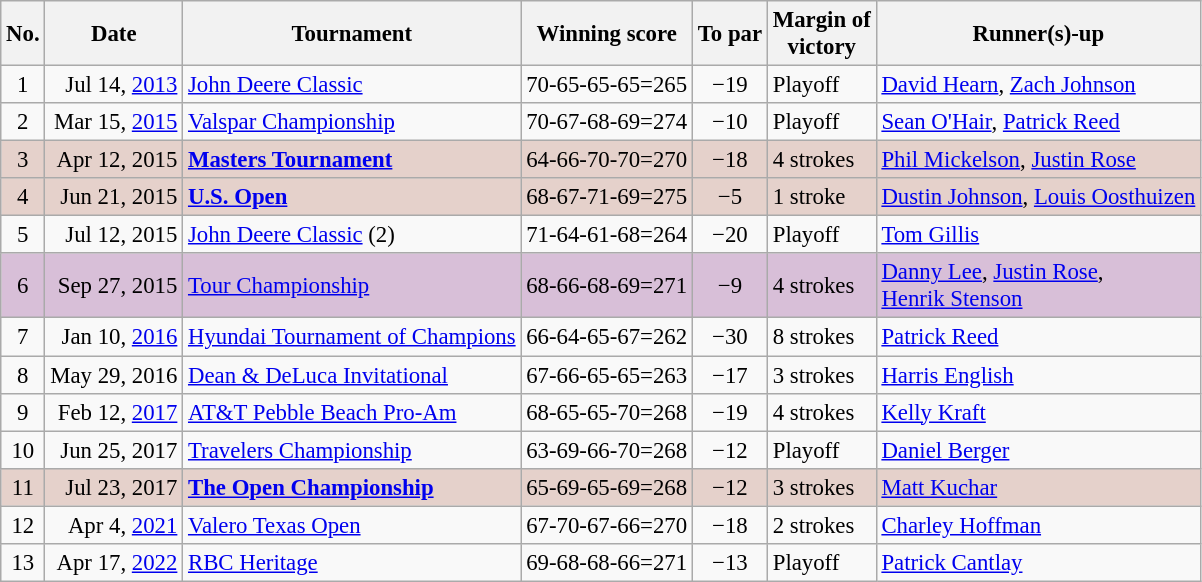<table class="wikitable" style="font-size:95%;">
<tr>
<th>No.</th>
<th>Date</th>
<th>Tournament</th>
<th>Winning score</th>
<th>To par</th>
<th>Margin of<br>victory</th>
<th>Runner(s)-up</th>
</tr>
<tr>
<td align=center>1</td>
<td align=right>Jul 14, <a href='#'>2013</a></td>
<td><a href='#'>John Deere Classic</a></td>
<td>70-65-65-65=265</td>
<td align=center>−19</td>
<td>Playoff</td>
<td> <a href='#'>David Hearn</a>,  <a href='#'>Zach Johnson</a></td>
</tr>
<tr>
<td align=center>2</td>
<td align=right>Mar 15, <a href='#'>2015</a></td>
<td><a href='#'>Valspar Championship</a></td>
<td>70-67-68-69=274</td>
<td align=center>−10</td>
<td>Playoff</td>
<td> <a href='#'>Sean O'Hair</a>,  <a href='#'>Patrick Reed</a></td>
</tr>
<tr style="background:#e5d1cb;">
<td align=center>3</td>
<td align=right>Apr 12, 2015</td>
<td><strong><a href='#'>Masters Tournament</a></strong></td>
<td>64-66-70-70=270</td>
<td align=center>−18</td>
<td>4 strokes</td>
<td> <a href='#'>Phil Mickelson</a>,  <a href='#'>Justin Rose</a></td>
</tr>
<tr style="background:#e5d1cb;">
<td align=center>4</td>
<td align=right>Jun 21, 2015</td>
<td><strong><a href='#'>U.S. Open</a></strong></td>
<td>68-67-71-69=275</td>
<td align=center>−5</td>
<td>1 stroke</td>
<td> <a href='#'>Dustin Johnson</a>,  <a href='#'>Louis Oosthuizen</a></td>
</tr>
<tr>
<td align=center>5</td>
<td align=right>Jul 12, 2015</td>
<td><a href='#'>John Deere Classic</a> (2)</td>
<td>71-64-61-68=264</td>
<td align=center>−20</td>
<td>Playoff</td>
<td> <a href='#'>Tom Gillis</a></td>
</tr>
<tr style="background:thistle;">
<td align=center>6</td>
<td align=right>Sep 27, 2015</td>
<td><a href='#'>Tour Championship</a></td>
<td>68-66-68-69=271</td>
<td align=center>−9</td>
<td>4 strokes</td>
<td> <a href='#'>Danny Lee</a>,  <a href='#'>Justin Rose</a>,<br> <a href='#'>Henrik Stenson</a></td>
</tr>
<tr>
<td align=center>7</td>
<td align=right>Jan 10, <a href='#'>2016</a></td>
<td><a href='#'>Hyundai Tournament of Champions</a></td>
<td>66-64-65-67=262</td>
<td align=center>−30</td>
<td>8 strokes</td>
<td> <a href='#'>Patrick Reed</a></td>
</tr>
<tr>
<td align=center>8</td>
<td align=right>May 29, 2016</td>
<td><a href='#'>Dean & DeLuca Invitational</a></td>
<td>67-66-65-65=263</td>
<td align=center>−17</td>
<td>3 strokes</td>
<td> <a href='#'>Harris English</a></td>
</tr>
<tr>
<td align=center>9</td>
<td align=right>Feb 12, <a href='#'>2017</a></td>
<td><a href='#'>AT&T Pebble Beach Pro-Am</a></td>
<td>68-65-65-70=268</td>
<td align=center>−19</td>
<td>4 strokes</td>
<td> <a href='#'>Kelly Kraft</a></td>
</tr>
<tr>
<td align=center>10</td>
<td align=right>Jun 25, 2017</td>
<td><a href='#'>Travelers Championship</a></td>
<td>63-69-66-70=268</td>
<td align=center>−12</td>
<td>Playoff</td>
<td> <a href='#'>Daniel Berger</a></td>
</tr>
<tr style="background:#e5d1cb;">
<td align=center>11</td>
<td align=right>Jul 23, 2017</td>
<td><strong><a href='#'>The Open Championship</a></strong></td>
<td>65-69-65-69=268</td>
<td align=center>−12</td>
<td>3 strokes</td>
<td> <a href='#'>Matt Kuchar</a></td>
</tr>
<tr>
<td align=center>12</td>
<td align=right>Apr 4, <a href='#'>2021</a></td>
<td><a href='#'>Valero Texas Open</a></td>
<td>67-70-67-66=270</td>
<td align=center>−18</td>
<td>2 strokes</td>
<td> <a href='#'>Charley Hoffman</a></td>
</tr>
<tr>
<td align=center>13</td>
<td align=right>Apr 17, <a href='#'>2022</a></td>
<td><a href='#'>RBC Heritage</a></td>
<td>69-68-68-66=271</td>
<td align=center>−13</td>
<td>Playoff</td>
<td> <a href='#'>Patrick Cantlay</a></td>
</tr>
</table>
